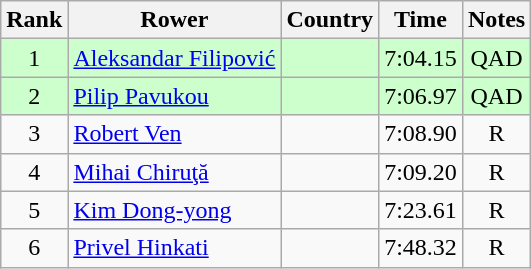<table class="wikitable" style="text-align:center">
<tr>
<th>Rank</th>
<th>Rower</th>
<th>Country</th>
<th>Time</th>
<th>Notes</th>
</tr>
<tr bgcolor=ccffcc>
<td>1</td>
<td align="left"><a href='#'>Aleksandar Filipović</a></td>
<td align="left"></td>
<td>7:04.15</td>
<td>QAD</td>
</tr>
<tr bgcolor=ccffcc>
<td>2</td>
<td align="left"><a href='#'>Pilip Pavukou</a></td>
<td align="left"></td>
<td>7:06.97</td>
<td>QAD</td>
</tr>
<tr>
<td>3</td>
<td align="left"><a href='#'>Robert Ven</a></td>
<td align="left"></td>
<td>7:08.90</td>
<td>R</td>
</tr>
<tr>
<td>4</td>
<td align="left"><a href='#'>Mihai Chiruţă</a></td>
<td align="left"></td>
<td>7:09.20</td>
<td>R</td>
</tr>
<tr>
<td>5</td>
<td align="left"><a href='#'>Kim Dong-yong</a></td>
<td align="left"></td>
<td>7:23.61</td>
<td>R</td>
</tr>
<tr>
<td>6</td>
<td align="left"><a href='#'>Privel Hinkati</a></td>
<td align="left"></td>
<td>7:48.32</td>
<td>R</td>
</tr>
</table>
